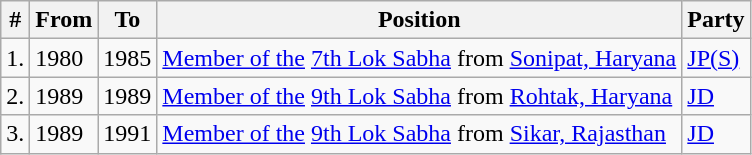<table class="wikitable sortable">
<tr>
<th>#</th>
<th>From</th>
<th>To</th>
<th>Position</th>
<th>Party</th>
</tr>
<tr>
<td>1.</td>
<td>1980</td>
<td>1985</td>
<td><a href='#'>Member of the</a> <a href='#'>7th Lok Sabha</a> from <a href='#'>Sonipat, Haryana</a></td>
<td><a href='#'>JP(S)</a></td>
</tr>
<tr>
<td>2.</td>
<td>1989</td>
<td>1989</td>
<td><a href='#'>Member of the</a> <a href='#'>9th Lok Sabha</a> from <a href='#'>Rohtak, Haryana</a></td>
<td><a href='#'>JD</a></td>
</tr>
<tr>
<td>3.</td>
<td>1989</td>
<td>1991</td>
<td><a href='#'>Member of the</a> <a href='#'>9th Lok Sabha</a> from <a href='#'>Sikar, Rajasthan</a></td>
<td><a href='#'>JD</a></td>
</tr>
</table>
